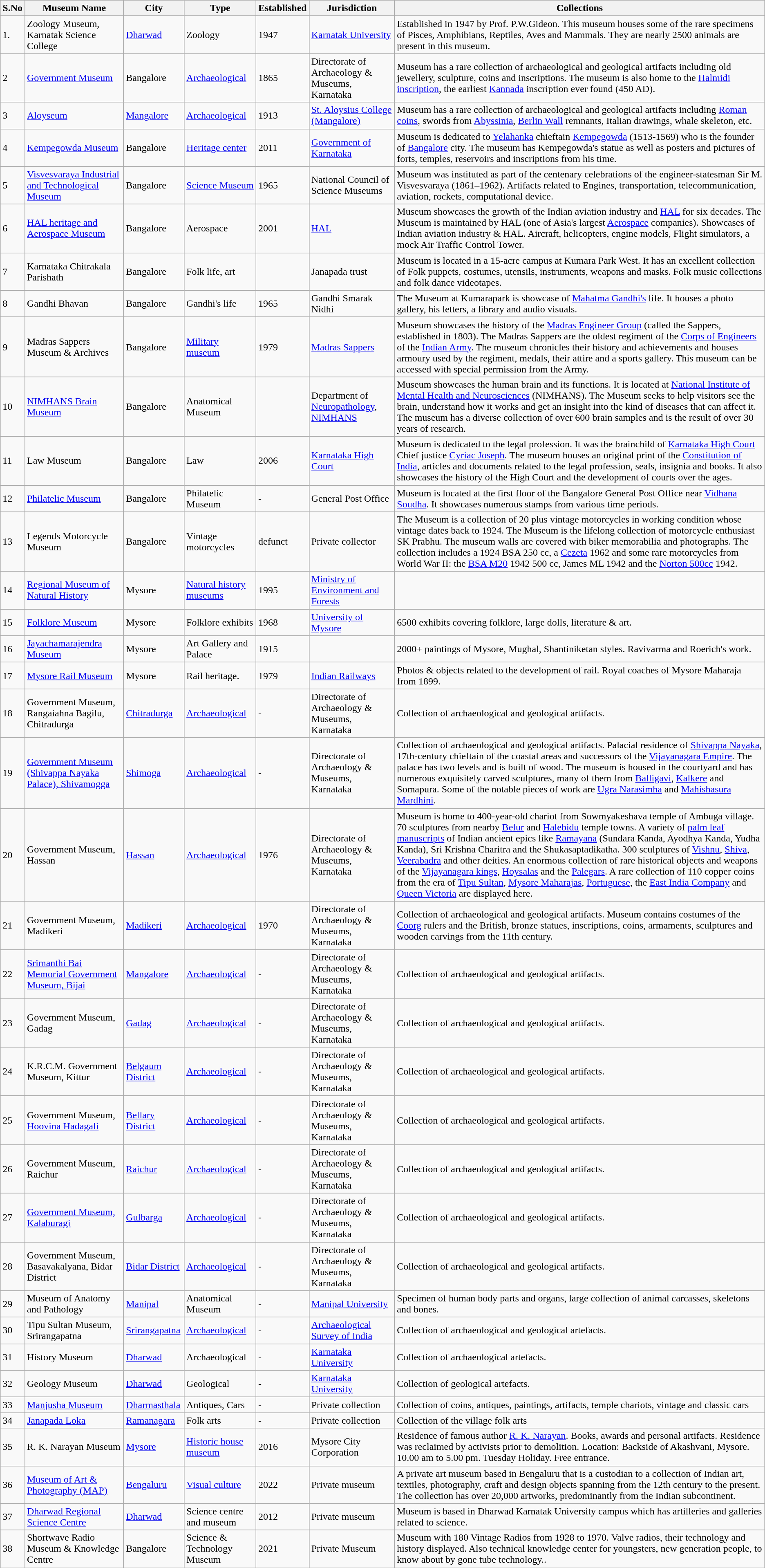<table class="wikitable sortable">
<tr>
<th>S.No</th>
<th>Museum Name</th>
<th>City</th>
<th>Type</th>
<th>Established</th>
<th>Jurisdiction</th>
<th>Collections</th>
</tr>
<tr>
<td>1.</td>
<td>Zoology Museum, Karnatak Science College</td>
<td><a href='#'>Dharwad</a></td>
<td>Zoology</td>
<td>1947</td>
<td><a href='#'>Karnatak University</a></td>
<td>Established in 1947 by Prof. P.W.Gideon. This museum houses some of the rare specimens of Pisces, Amphibians, Reptiles, Aves and Mammals. They are nearly 2500 animals are present in this museum.</td>
</tr>
<tr>
<td>2</td>
<td><a href='#'>Government Museum</a><br></td>
<td>Bangalore</td>
<td><a href='#'>Archaeological</a></td>
<td>1865</td>
<td>Directorate of Archaeology & Museums, Karnataka</td>
<td>Museum has a rare collection of archaeological and geological artifacts including old jewellery, sculpture, coins and inscriptions. The museum is also home to the <a href='#'>Halmidi inscription</a>, the earliest <a href='#'>Kannada</a> inscription ever found (450 AD).</td>
</tr>
<tr>
<td>3</td>
<td><a href='#'>Aloyseum</a><br></td>
<td><a href='#'>Mangalore</a></td>
<td><a href='#'>Archaeological</a></td>
<td>1913</td>
<td><a href='#'>St. Aloysius College (Mangalore)</a></td>
<td>Museum has a rare collection of archaeological and geological artifacts including <a href='#'>Roman coins</a>, swords from <a href='#'>Abyssinia</a>, <a href='#'>Berlin Wall</a> remnants, Italian drawings, whale skeleton, etc.</td>
</tr>
<tr>
<td>4</td>
<td><a href='#'>Kempegowda Museum</a><br></td>
<td>Bangalore</td>
<td><a href='#'>Heritage center</a></td>
<td>2011</td>
<td><a href='#'>Government of Karnataka</a></td>
<td>Museum is dedicated to <a href='#'>Yelahanka</a> chieftain <a href='#'>Kempegowda</a> (1513-1569) who is the founder of <a href='#'>Bangalore</a> city. The museum has Kempegowda's statue as well as posters and pictures of forts, temples, reservoirs and inscriptions from his time.</td>
</tr>
<tr>
<td>5</td>
<td><a href='#'>Visvesvaraya Industrial and Technological Museum</a><br></td>
<td>Bangalore</td>
<td><a href='#'>Science Museum</a></td>
<td>1965</td>
<td>National Council of Science Museums</td>
<td>Museum was instituted as part of the centenary celebrations of the engineer-statesman Sir M. Visvesvaraya (1861–1962). Artifacts related to Engines, transportation, telecommunication, aviation, rockets, computational device.</td>
</tr>
<tr>
<td>6</td>
<td><a href='#'>HAL heritage and Aerospace Museum</a><br></td>
<td>Bangalore</td>
<td>Aerospace</td>
<td>2001</td>
<td><a href='#'>HAL</a></td>
<td>Museum showcases the growth of the Indian aviation industry and <a href='#'>HAL</a> for six decades. The Museum is maintained by HAL (one of Asia's largest <a href='#'>Aerospace</a> companies). Showcases of Indian aviation industry & HAL. Aircraft, helicopters, engine models, Flight simulators, a mock Air Traffic Control Tower.</td>
</tr>
<tr>
<td>7</td>
<td>Karnataka Chitrakala Parishath</td>
<td>Bangalore</td>
<td>Folk life, art</td>
<td></td>
<td>Janapada trust</td>
<td>Museum is located in a 15-acre campus at Kumara Park West. It has an excellent collection of Folk puppets, costumes, utensils, instruments, weapons and masks. Folk music collections and folk dance videotapes.</td>
</tr>
<tr>
<td>8</td>
<td>Gandhi Bhavan<br></td>
<td>Bangalore</td>
<td>Gandhi's life</td>
<td>1965</td>
<td>Gandhi Smarak Nidhi</td>
<td>The Museum at Kumarapark is showcase of <a href='#'>Mahatma Gandhi's</a> life. It houses a photo gallery, his letters, a library and audio visuals.</td>
</tr>
<tr>
<td>9</td>
<td>Madras Sappers Museum & Archives<br></td>
<td>Bangalore</td>
<td><a href='#'>Military museum</a></td>
<td>1979</td>
<td><a href='#'>Madras Sappers</a></td>
<td>Museum showcases the history of the <a href='#'>Madras Engineer Group</a> (called the Sappers, established in 1803). The Madras Sappers are the oldest regiment of the <a href='#'>Corps of Engineers</a> of the <a href='#'>Indian Army</a>. The museum chronicles their history and achievements and houses armoury used by the regiment, medals, their attire and a sports gallery. This museum can be accessed with special permission from the Army.</td>
</tr>
<tr>
<td>10</td>
<td><a href='#'>NIMHANS Brain Museum</a><br></td>
<td>Bangalore</td>
<td>Anatomical Museum</td>
<td></td>
<td>Department of <a href='#'>Neuropathology</a>, <a href='#'>NIMHANS</a></td>
<td>Museum showcases the human brain and its functions. It is located at  <a href='#'>National Institute of Mental Health and Neurosciences</a> (NIMHANS). The Museum seeks to help visitors see the brain, understand how it works and get an insight into the kind of diseases that can affect it. The museum has  a diverse collection of over 600 brain samples and is the result of over 30 years of research.</td>
</tr>
<tr>
<td>11</td>
<td>Law Museum<br></td>
<td>Bangalore</td>
<td>Law</td>
<td>2006</td>
<td><a href='#'>Karnataka High Court</a></td>
<td>Museum is dedicated to the legal profession. It was the brainchild of <a href='#'>Karnataka High Court</a> Chief justice <a href='#'>Cyriac Joseph</a>. The museum houses an original print of the <a href='#'>Constitution of India</a>, articles and documents related to the legal profession, seals, insignia and books. It also showcases the history of the High Court and the development of courts over the ages.</td>
</tr>
<tr>
<td>12</td>
<td><a href='#'>Philatelic Museum</a><br></td>
<td>Bangalore</td>
<td>Philatelic  Museum</td>
<td>-</td>
<td>General Post Office</td>
<td>Museum is located at the first floor of the Bangalore General Post Office near <a href='#'>Vidhana Soudha</a>. It showcases numerous stamps from various time periods.</td>
</tr>
<tr>
<td>13</td>
<td>Legends Motorcycle Museum<br></td>
<td>Bangalore</td>
<td>Vintage motorcycles</td>
<td>defunct</td>
<td>Private collector</td>
<td>The Museum is a collection of 20 plus vintage motorcycles in working condition whose vintage dates back to 1924. The Museum is the lifelong collection of motorcycle enthusiast SK Prabhu. The museum walls are covered with biker memorabilia and photographs. The collection includes a 1924 BSA 250 cc,  a <a href='#'>Cezeta</a> 1962 and some rare motorcycles from World War II: the <a href='#'>BSA M20</a> 1942 500 cc,  James ML 1942 and the <a href='#'>Norton 500cc</a> 1942.</td>
</tr>
<tr>
<td>14</td>
<td><a href='#'>Regional Museum of Natural History</a></td>
<td>Mysore</td>
<td><a href='#'>Natural history museums</a></td>
<td>1995</td>
<td><a href='#'>Ministry of Environment and Forests</a></td>
<td></td>
</tr>
<tr>
<td>15</td>
<td><a href='#'>Folklore Museum</a><br></td>
<td>Mysore</td>
<td>Folklore exhibits</td>
<td>1968</td>
<td><a href='#'>University of Mysore</a></td>
<td>6500 exhibits covering folklore, large dolls, literature & art.</td>
</tr>
<tr>
<td>16</td>
<td><a href='#'>Jayachamarajendra Museum</a><br></td>
<td>Mysore</td>
<td>Art Gallery and Palace</td>
<td>1915</td>
<td></td>
<td>2000+ paintings of Mysore, Mughal, Shantiniketan styles. Ravivarma and Roerich's work.</td>
</tr>
<tr>
<td>17</td>
<td><a href='#'>Mysore Rail Museum</a><br></td>
<td>Mysore</td>
<td>Rail heritage.</td>
<td>1979</td>
<td><a href='#'>Indian Railways</a></td>
<td>Photos & objects related to the development of rail. Royal coaches of Mysore Maharaja from 1899.</td>
</tr>
<tr>
<td>18</td>
<td>Government Museum, Rangaiahna Bagilu, Chitradurga</td>
<td><a href='#'>Chitradurga</a></td>
<td><a href='#'>Archaeological</a></td>
<td>-</td>
<td>Directorate of Archaeology & Museums, Karnataka</td>
<td>Collection of archaeological and geological artifacts.</td>
</tr>
<tr>
<td>19</td>
<td><a href='#'>Government Museum (Shivappa Nayaka Palace), Shivamogga</a><br></td>
<td><a href='#'>Shimoga</a></td>
<td><a href='#'>Archaeological</a></td>
<td>-</td>
<td>Directorate of Archaeology & Museums, Karnataka</td>
<td>Collection of archaeological and geological artifacts. Palacial residence of <a href='#'>Shivappa Nayaka</a>, 17th-century chieftain of the coastal areas and successors of the <a href='#'>Vijayanagara Empire</a>.  The palace has two levels and is built of wood. The museum is housed in the courtyard and has numerous exquisitely carved sculptures, many of them from <a href='#'>Balligavi</a>, <a href='#'>Kalkere</a> and Somapura. Some of the notable pieces of work are <a href='#'>Ugra Narasimha</a> and <a href='#'>Mahishasura Mardhini</a>.</td>
</tr>
<tr>
<td>20</td>
<td>Government Museum, Hassan</td>
<td><a href='#'>Hassan</a></td>
<td><a href='#'>Archaeological</a></td>
<td>1976</td>
<td>Directorate of Archaeology & Museums, Karnataka</td>
<td>Museum is home to 400-year-old chariot from Sowmyakeshava temple of Ambuga village. 70 sculptures from nearby <a href='#'>Belur</a> and <a href='#'>Halebidu</a> temple towns. A variety of <a href='#'>palm leaf manuscripts</a> of Indian ancient epics like <a href='#'>Ramayana</a> (Sundara Kanda, Ayodhya Kanda, Yudha Kanda), Sri Krishna Charitra and the Shukasaptadikatha. 300 sculptures of <a href='#'>Vishnu</a>, <a href='#'>Shiva</a>, <a href='#'>Veerabadra</a> and other deities. An enormous collection of rare historical objects and weapons of the <a href='#'>Vijayanagara kings</a>, <a href='#'>Hoysalas</a> and  the <a href='#'>Palegars</a>. A rare collection of 110 copper coins from the era of <a href='#'>Tipu Sultan</a>, <a href='#'>Mysore Maharajas</a>, <a href='#'>Portuguese</a>, the <a href='#'>East India Company</a> and <a href='#'>Queen Victoria</a> are displayed here.</td>
</tr>
<tr>
<td>21</td>
<td>Government Museum, Madikeri</td>
<td><a href='#'>Madikeri</a></td>
<td><a href='#'>Archaeological</a></td>
<td>1970</td>
<td>Directorate of Archaeology & Museums, Karnataka</td>
<td>Collection of archaeological and geological artifacts. Museum contains costumes of the <a href='#'>Coorg</a> rulers and the British, bronze statues, inscriptions, coins, armaments, sculptures and wooden carvings from the 11th century.</td>
</tr>
<tr>
<td>22</td>
<td><a href='#'>Srimanthi Bai Memorial Government Museum, Bijai</a><br></td>
<td><a href='#'>Mangalore</a></td>
<td><a href='#'>Archaeological</a></td>
<td>-</td>
<td>Directorate of Archaeology & Museums, Karnataka</td>
<td>Collection of archaeological and geological artifacts.</td>
</tr>
<tr>
<td>23</td>
<td>Government Museum, Gadag</td>
<td><a href='#'>Gadag</a></td>
<td><a href='#'>Archaeological</a></td>
<td>-</td>
<td>Directorate of Archaeology & Museums, Karnataka</td>
<td>Collection of archaeological and geological artifacts.</td>
</tr>
<tr>
<td>24</td>
<td>K.R.C.M. Government Museum, Kittur</td>
<td><a href='#'>Belgaum District</a></td>
<td><a href='#'>Archaeological</a></td>
<td>-</td>
<td>Directorate of Archaeology & Museums, Karnataka</td>
<td>Collection of archaeological and geological artifacts.</td>
</tr>
<tr>
<td>25</td>
<td>Government Museum, <a href='#'>Hoovina Hadagali</a></td>
<td><a href='#'>Bellary District</a></td>
<td><a href='#'>Archaeological</a></td>
<td>-</td>
<td>Directorate of Archaeology & Museums, Karnataka</td>
<td>Collection of archaeological and geological artifacts.</td>
</tr>
<tr>
<td>26</td>
<td>Government Museum, Raichur</td>
<td><a href='#'>Raichur</a></td>
<td><a href='#'>Archaeological</a></td>
<td>-</td>
<td>Directorate of Archaeology & Museums, Karnataka</td>
<td>Collection of archaeological and geological artifacts.</td>
</tr>
<tr>
<td>27</td>
<td><a href='#'>Government Museum, Kalaburagi</a></td>
<td><a href='#'>Gulbarga</a></td>
<td><a href='#'>Archaeological</a></td>
<td>-</td>
<td>Directorate of Archaeology & Museums, Karnataka</td>
<td>Collection of archaeological and geological artifacts.</td>
</tr>
<tr>
<td>28</td>
<td>Government Museum, Basavakalyana, Bidar District</td>
<td><a href='#'>Bidar District</a></td>
<td><a href='#'>Archaeological</a></td>
<td>-</td>
<td>Directorate of Archaeology & Museums, Karnataka</td>
<td>Collection of archaeological and geological artifacts.</td>
</tr>
<tr>
<td>29</td>
<td>Museum of Anatomy and Pathology</td>
<td><a href='#'>Manipal</a></td>
<td>Anatomical Museum</td>
<td>-</td>
<td><a href='#'>Manipal University</a></td>
<td>Specimen of human body parts and organs, large collection of animal carcasses, skeletons and bones.</td>
</tr>
<tr>
<td>30</td>
<td>Tipu Sultan Museum, Srirangapatna</td>
<td><a href='#'>Srirangapatna</a></td>
<td><a href='#'>Archaeological</a></td>
<td>-</td>
<td><a href='#'>Archaeological Survey of India</a></td>
<td>Collection of archaeological and geological artefacts.</td>
</tr>
<tr>
<td>31</td>
<td>History Museum</td>
<td><a href='#'>Dharwad</a></td>
<td>Archaeological</td>
<td>-</td>
<td><a href='#'>Karnataka University</a></td>
<td>Collection of archaeological artefacts.</td>
</tr>
<tr>
<td>32</td>
<td>Geology Museum</td>
<td><a href='#'>Dharwad</a></td>
<td>Geological</td>
<td>-</td>
<td><a href='#'>Karnataka University</a></td>
<td>Collection of geological artefacts.</td>
</tr>
<tr>
<td>33</td>
<td><a href='#'>Manjusha Museum</a></td>
<td><a href='#'>Dharmasthala</a></td>
<td>Antiques, Cars</td>
<td>-</td>
<td>Private collection</td>
<td>Collection of coins, antiques, paintings, artifacts, temple chariots, vintage and classic cars</td>
</tr>
<tr>
<td>34</td>
<td><a href='#'>Janapada Loka</a></td>
<td><a href='#'>Ramanagara</a></td>
<td>Folk arts</td>
<td>-</td>
<td>Private collection</td>
<td>Collection of the village folk arts</td>
</tr>
<tr>
<td>35</td>
<td>R. K. Narayan Museum<br></td>
<td><a href='#'>Mysore</a></td>
<td><a href='#'>Historic house museum</a></td>
<td>2016</td>
<td>Mysore City Corporation</td>
<td>Residence of famous author <a href='#'>R. K. Narayan</a>. Books, awards and personal artifacts. Residence was reclaimed by activists prior to demolition. Location: Backside of Akashvani, Mysore. 10.00 am to 5.00 pm. Tuesday Holiday. Free entrance.</td>
</tr>
<tr>
<td>36</td>
<td><a href='#'>Museum of Art & Photography (MAP)</a></td>
<td><a href='#'>Bengaluru</a></td>
<td><a href='#'>Visual culture</a></td>
<td>2022</td>
<td>Private museum</td>
<td>A private art museum based in Bengaluru that is a custodian to a collection of Indian art, textiles, photography, craft and design objects spanning from the 12th century to the present. The collection has over 20,000 artworks, predominantly from the Indian subcontinent.</td>
</tr>
<tr>
<td>37</td>
<td><a href='#'>Dharwad Regional Science Centre</a><br></td>
<td><a href='#'>Dharwad</a></td>
<td>Science centre and museum</td>
<td>2012</td>
<td>Private museum</td>
<td>Museum is based in Dharwad Karnatak University campus which has artilleries and galleries related to science.</td>
</tr>
<tr>
<td>38</td>
<td>Shortwave Radio Museum & Knowledge Centre</td>
<td>Bangalore</td>
<td>Science & Technology Museum</td>
<td>2021</td>
<td>Private Museum</td>
<td>Museum with 180 Vintage Radios from 1928 to 1970. Valve radios, their technology and history displayed. Also technical knowledge center for youngsters, new generation people, to know about by gone tube technology..</td>
</tr>
</table>
